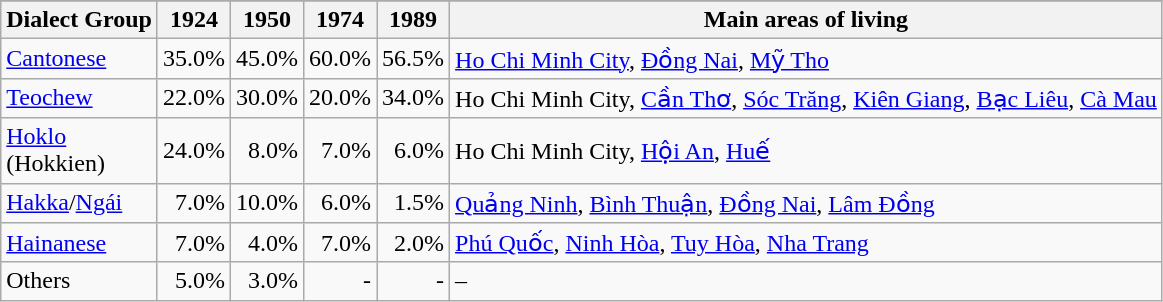<table class="wikitable">
<tr>
</tr>
<tr>
<th>Dialect Group</th>
<th>1924</th>
<th>1950</th>
<th>1974</th>
<th>1989</th>
<th>Main areas of living</th>
</tr>
<tr>
<td><a href='#'>Cantonese</a></td>
<td align=right>35.0%</td>
<td align=right>45.0%</td>
<td align=right>60.0%</td>
<td align=right>56.5%</td>
<td align=left><a href='#'>Ho Chi Minh City</a>, <a href='#'>Đồng Nai</a>, <a href='#'>Mỹ Tho</a></td>
</tr>
<tr>
<td><a href='#'>Teochew</a></td>
<td align=right>22.0%</td>
<td align=right>30.0%</td>
<td align=right>20.0%</td>
<td align=right>34.0%</td>
<td align=left>Ho Chi Minh City, <a href='#'>Cần Thơ</a>, <a href='#'>Sóc Trăng</a>, <a href='#'>Kiên Giang</a>, <a href='#'>Bạc Liêu</a>, <a href='#'>Cà Mau</a></td>
</tr>
<tr>
<td><a href='#'>Hoklo</a><br>(Hokkien)</td>
<td align=right>24.0%</td>
<td align=right>8.0%</td>
<td align=right>7.0%</td>
<td align=right>6.0%</td>
<td align=left>Ho Chi Minh City, <a href='#'>Hội An</a>, <a href='#'>Huế</a></td>
</tr>
<tr>
<td><a href='#'>Hakka</a>/<a href='#'>Ngái</a></td>
<td align=right>7.0%</td>
<td align=right>10.0%</td>
<td align=right>6.0%</td>
<td align=right>1.5%</td>
<td align=left><a href='#'>Quảng Ninh</a>, <a href='#'>Bình Thuận</a>, <a href='#'>Đồng Nai</a>, <a href='#'>Lâm Đồng</a></td>
</tr>
<tr>
<td><a href='#'>Hainanese</a></td>
<td align=right>7.0%</td>
<td align=right>4.0%</td>
<td align=right>7.0%</td>
<td align=right>2.0%</td>
<td align=left><a href='#'>Phú Quốc</a>, <a href='#'>Ninh Hòa</a>, <a href='#'>Tuy Hòa</a>, <a href='#'>Nha Trang</a></td>
</tr>
<tr>
<td>Others</td>
<td align=right>5.0%</td>
<td align=right>3.0%</td>
<td align=right>-</td>
<td align=right>-</td>
<td align=left>–</td>
</tr>
</table>
